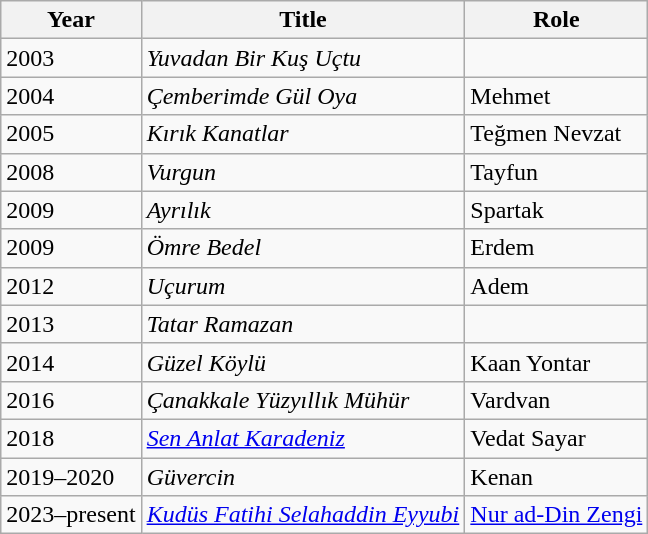<table class="wikitable">
<tr>
<th>Year</th>
<th>Title</th>
<th>Role</th>
</tr>
<tr>
<td>2003</td>
<td><em>Yuvadan Bir Kuş Uçtu</em></td>
<td></td>
</tr>
<tr>
<td>2004</td>
<td><em>Çemberimde Gül Oya</em></td>
<td>Mehmet</td>
</tr>
<tr>
<td>2005</td>
<td><em>Kırık Kanatlar</em></td>
<td>Teğmen Nevzat</td>
</tr>
<tr>
<td>2008</td>
<td><em>Vurgun</em></td>
<td>Tayfun</td>
</tr>
<tr>
<td>2009</td>
<td><em>Ayrılık</em></td>
<td>Spartak</td>
</tr>
<tr>
<td>2009</td>
<td><em>Ömre Bedel</em></td>
<td>Erdem</td>
</tr>
<tr>
<td>2012</td>
<td><em>Uçurum</em></td>
<td>Adem</td>
</tr>
<tr>
<td>2013</td>
<td><em>Tatar Ramazan</em></td>
<td></td>
</tr>
<tr>
<td>2014</td>
<td><em>Güzel Köylü</em></td>
<td>Kaan Yontar</td>
</tr>
<tr>
<td>2016</td>
<td><em>Çanakkale Yüzyıllık Mühür</em></td>
<td>Vardvan</td>
</tr>
<tr>
<td>2018</td>
<td><em><a href='#'>Sen Anlat Karadeniz</a></em></td>
<td>Vedat Sayar</td>
</tr>
<tr>
<td>2019–2020</td>
<td><em>Güvercin</em></td>
<td>Kenan</td>
</tr>
<tr>
<td>2023–present</td>
<td><em><a href='#'>Kudüs Fatihi Selahaddin Eyyubi</a></em></td>
<td><a href='#'>Nur ad-Din Zengi</a></td>
</tr>
</table>
